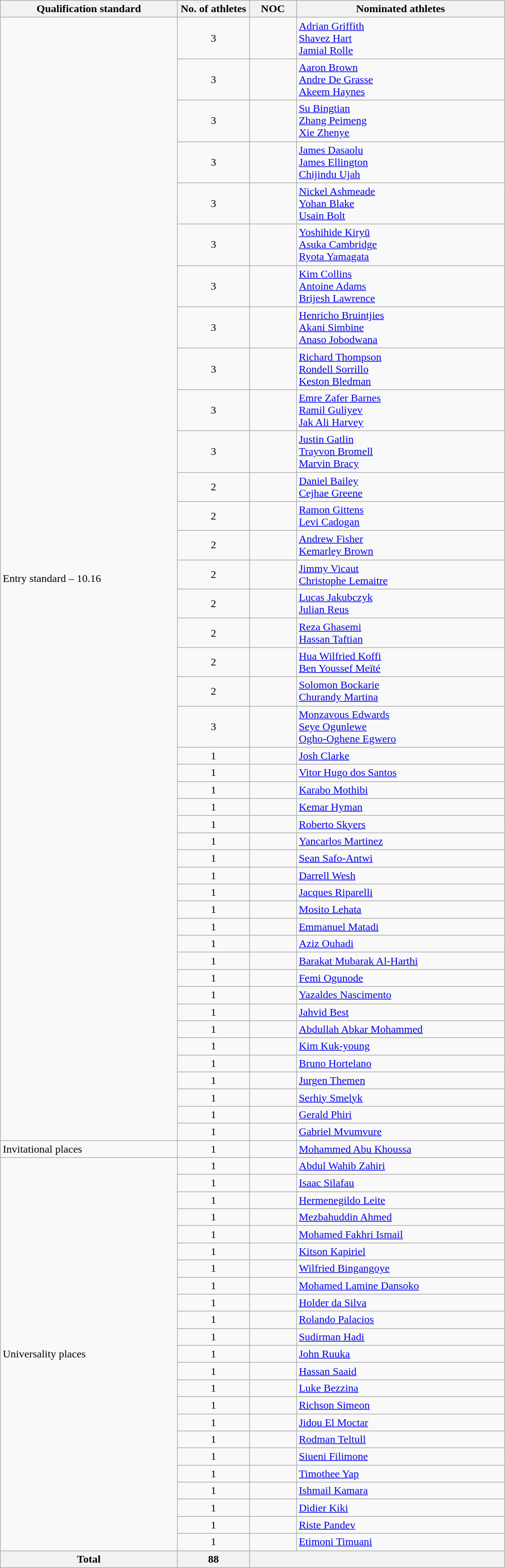<table class="wikitable"  style="text-align:left; width:750px;">
<tr>
<th>Qualification standard</th>
<th width=100>No. of athletes</th>
<th>NOC</th>
<th>Nominated athletes</th>
</tr>
<tr>
<td rowspan=43>Entry standard – 10.16</td>
<td style="text-align:center;">3</td>
<td></td>
<td><a href='#'>Adrian Griffith</a><br><a href='#'>Shavez Hart</a><br><a href='#'>Jamial Rolle</a></td>
</tr>
<tr>
<td style="text-align:center;">3</td>
<td></td>
<td><a href='#'>Aaron Brown</a><br><a href='#'>Andre De Grasse</a><br><a href='#'>Akeem Haynes</a></td>
</tr>
<tr>
<td style="text-align:center;">3</td>
<td></td>
<td><a href='#'>Su Bingtian</a><br><a href='#'>Zhang Peimeng</a><br><a href='#'>Xie Zhenye</a></td>
</tr>
<tr>
<td style="text-align:center;">3</td>
<td></td>
<td><a href='#'>James Dasaolu</a><br><a href='#'>James Ellington</a><br><a href='#'>Chijindu Ujah</a></td>
</tr>
<tr>
<td style="text-align:center;">3</td>
<td></td>
<td><a href='#'>Nickel Ashmeade</a><br><a href='#'>Yohan Blake</a><br><a href='#'>Usain Bolt</a></td>
</tr>
<tr>
<td style="text-align:center;">3</td>
<td></td>
<td><a href='#'>Yoshihide Kiryū</a><br><a href='#'>Asuka Cambridge</a><br><a href='#'>Ryota Yamagata</a></td>
</tr>
<tr>
<td style="text-align:center;">3</td>
<td></td>
<td><a href='#'>Kim Collins</a><br><a href='#'>Antoine Adams</a><br><a href='#'>Brijesh Lawrence</a></td>
</tr>
<tr>
<td style="text-align:center;">3</td>
<td></td>
<td><a href='#'>Henricho Bruintjies</a><br><a href='#'>Akani Simbine</a><br><a href='#'>Anaso Jobodwana</a></td>
</tr>
<tr>
<td style="text-align:center;">3</td>
<td></td>
<td><a href='#'>Richard Thompson</a><br><a href='#'>Rondell Sorrillo</a><br><a href='#'>Keston Bledman</a></td>
</tr>
<tr>
<td style="text-align:center;">3</td>
<td></td>
<td><a href='#'>Emre Zafer Barnes</a><br><a href='#'>Ramil Guliyev</a><br><a href='#'>Jak Ali Harvey</a></td>
</tr>
<tr>
<td style="text-align:center;">3</td>
<td></td>
<td><a href='#'>Justin Gatlin</a><br><a href='#'>Trayvon Bromell</a><br><a href='#'>Marvin Bracy</a></td>
</tr>
<tr>
<td style="text-align:center;">2</td>
<td></td>
<td><a href='#'>Daniel Bailey</a><br><a href='#'>Cejhae Greene</a></td>
</tr>
<tr>
<td style="text-align:center;">2</td>
<td></td>
<td><a href='#'>Ramon Gittens</a><br><a href='#'>Levi Cadogan</a></td>
</tr>
<tr>
<td style="text-align:center;">2</td>
<td></td>
<td><a href='#'>Andrew Fisher</a><br> <a href='#'>Kemarley Brown</a></td>
</tr>
<tr>
<td style="text-align:center;">2</td>
<td></td>
<td><a href='#'>Jimmy Vicaut</a><br><a href='#'>Christophe Lemaitre</a></td>
</tr>
<tr>
<td style="text-align:center;">2</td>
<td></td>
<td><a href='#'>Lucas Jakubczyk</a><br><a href='#'>Julian Reus</a></td>
</tr>
<tr>
<td style="text-align:center;">2</td>
<td></td>
<td><a href='#'>Reza Ghasemi</a><br><a href='#'>Hassan Taftian</a></td>
</tr>
<tr>
<td style="text-align:center;">2</td>
<td></td>
<td><a href='#'>Hua Wilfried Koffi</a><br><a href='#'>Ben Youssef Meïté</a></td>
</tr>
<tr>
<td style="text-align:center;">2</td>
<td></td>
<td><a href='#'>Solomon Bockarie</a><br><a href='#'>Churandy Martina</a></td>
</tr>
<tr>
<td style="text-align:center;">3</td>
<td></td>
<td><a href='#'>Monzavous Edwards</a><br><a href='#'>Seye Ogunlewe</a><br><a href='#'>Ogho-Oghene Egwero</a></td>
</tr>
<tr>
<td style="text-align:center;">1</td>
<td></td>
<td><a href='#'>Josh Clarke</a></td>
</tr>
<tr>
<td style="text-align:center;">1</td>
<td></td>
<td><a href='#'>Vitor Hugo dos Santos</a></td>
</tr>
<tr>
<td style="text-align:center;">1</td>
<td></td>
<td><a href='#'>Karabo Mothibi</a></td>
</tr>
<tr>
<td style="text-align:center;">1</td>
<td></td>
<td><a href='#'>Kemar Hyman</a></td>
</tr>
<tr>
<td style="text-align:center;">1</td>
<td></td>
<td><a href='#'>Roberto Skyers</a></td>
</tr>
<tr>
<td style="text-align:center;">1</td>
<td></td>
<td><a href='#'>Yancarlos Martinez</a></td>
</tr>
<tr>
<td style="text-align:center;">1</td>
<td></td>
<td><a href='#'>Sean Safo-Antwi</a></td>
</tr>
<tr>
<td style="text-align:center;">1</td>
<td></td>
<td><a href='#'>Darrell Wesh</a></td>
</tr>
<tr>
<td style="text-align:center;">1</td>
<td></td>
<td><a href='#'>Jacques Riparelli</a></td>
</tr>
<tr>
<td style="text-align:center;">1</td>
<td></td>
<td><a href='#'>Mosito Lehata</a></td>
</tr>
<tr>
<td style="text-align:center;">1</td>
<td></td>
<td><a href='#'>Emmanuel Matadi</a></td>
</tr>
<tr>
<td style="text-align:center;">1</td>
<td></td>
<td><a href='#'>Aziz Ouhadi</a></td>
</tr>
<tr>
<td style="text-align:center;">1</td>
<td></td>
<td><a href='#'>Barakat Mubarak Al-Harthi</a></td>
</tr>
<tr>
<td style="text-align:center;">1</td>
<td></td>
<td><a href='#'>Femi Ogunode</a></td>
</tr>
<tr>
<td style="text-align:center;">1</td>
<td></td>
<td><a href='#'>Yazaldes Nascimento</a></td>
</tr>
<tr>
<td style="text-align:center;">1</td>
<td></td>
<td><a href='#'>Jahvid Best</a></td>
</tr>
<tr>
<td style="text-align:center;">1</td>
<td></td>
<td><a href='#'>Abdullah Abkar Mohammed</a></td>
</tr>
<tr>
<td style="text-align:center;">1</td>
<td></td>
<td><a href='#'>Kim Kuk-young</a></td>
</tr>
<tr>
<td style="text-align:center;">1</td>
<td></td>
<td><a href='#'>Bruno Hortelano</a></td>
</tr>
<tr>
<td style="text-align:center;">1</td>
<td></td>
<td><a href='#'>Jurgen Themen</a></td>
</tr>
<tr>
<td style="text-align:center;">1</td>
<td></td>
<td><a href='#'>Serhiy Smelyk</a></td>
</tr>
<tr>
<td style="text-align:center;">1</td>
<td></td>
<td><a href='#'>Gerald Phiri</a></td>
</tr>
<tr>
<td style="text-align:center;">1</td>
<td></td>
<td><a href='#'>Gabriel Mvumvure</a></td>
</tr>
<tr>
<td>Invitational places</td>
<td style="text-align:center;">1</td>
<td></td>
<td><a href='#'>Mohammed Abu Khoussa</a></td>
</tr>
<tr>
<td rowspan=23>Universality places</td>
<td style="text-align:center;">1</td>
<td></td>
<td><a href='#'>Abdul Wahib Zahiri</a></td>
</tr>
<tr>
<td style="text-align:center;">1</td>
<td></td>
<td><a href='#'>Isaac Silafau</a></td>
</tr>
<tr>
<td style="text-align:center;">1</td>
<td></td>
<td><a href='#'>Hermenegildo Leite</a></td>
</tr>
<tr>
<td style="text-align:center;">1</td>
<td></td>
<td><a href='#'>Mezbahuddin Ahmed</a></td>
</tr>
<tr>
<td style="text-align:center;">1</td>
<td></td>
<td><a href='#'>Mohamed Fakhri Ismail</a></td>
</tr>
<tr>
<td style="text-align:center;">1</td>
<td></td>
<td><a href='#'>Kitson Kapiriel</a></td>
</tr>
<tr>
<td style="text-align:center;">1</td>
<td></td>
<td><a href='#'>Wilfried Bingangoye</a></td>
</tr>
<tr>
<td style="text-align:center;">1</td>
<td></td>
<td><a href='#'>Mohamed Lamine Dansoko</a></td>
</tr>
<tr>
<td style="text-align:center;">1</td>
<td></td>
<td><a href='#'>Holder da Silva</a></td>
</tr>
<tr>
<td style="text-align:center;">1</td>
<td></td>
<td><a href='#'>Rolando Palacios</a></td>
</tr>
<tr>
<td style="text-align:center;">1</td>
<td></td>
<td><a href='#'>Sudirman Hadi</a></td>
</tr>
<tr>
<td style="text-align:center;">1</td>
<td></td>
<td><a href='#'>John Ruuka</a></td>
</tr>
<tr>
<td style="text-align:center;">1</td>
<td></td>
<td><a href='#'>Hassan Saaid</a></td>
</tr>
<tr>
<td style="text-align:center;">1</td>
<td></td>
<td><a href='#'>Luke Bezzina</a></td>
</tr>
<tr>
<td style="text-align:center;">1</td>
<td></td>
<td><a href='#'>Richson Simeon</a></td>
</tr>
<tr>
<td style="text-align:center;">1</td>
<td></td>
<td><a href='#'>Jidou El Moctar</a></td>
</tr>
<tr>
<td style="text-align:center;">1</td>
<td></td>
<td><a href='#'>Rodman Teltull</a></td>
</tr>
<tr>
<td style="text-align:center;">1</td>
<td></td>
<td><a href='#'>Siueni Filimone</a></td>
</tr>
<tr>
<td style="text-align:center;">1</td>
<td></td>
<td><a href='#'>Timothee Yap</a></td>
</tr>
<tr>
<td style="text-align:center;">1</td>
<td></td>
<td><a href='#'>Ishmail Kamara</a></td>
</tr>
<tr>
<td style="text-align:center;">1</td>
<td></td>
<td><a href='#'>Didier Kiki</a></td>
</tr>
<tr>
<td style="text-align:center;">1</td>
<td></td>
<td><a href='#'>Riste Pandev</a></td>
</tr>
<tr>
<td style="text-align:center;">1</td>
<td></td>
<td><a href='#'>Etimoni Timuani</a></td>
</tr>
<tr>
<th>Total</th>
<th>88</th>
<th colspan=2></th>
</tr>
</table>
